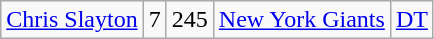<table class="wikitable">
<tr>
<td><a href='#'>Chris Slayton</a></td>
<td>7</td>
<td>245</td>
<td><a href='#'>New York Giants</a></td>
<td><a href='#'>DT</a></td>
</tr>
</table>
